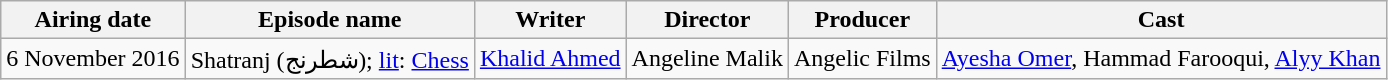<table class="wikitable plainrowheaders">
<tr>
<th>Airing date</th>
<th>Episode name</th>
<th>Writer</th>
<th>Director</th>
<th>Producer</th>
<th>Cast</th>
</tr>
<tr>
<td>6 November 2016</td>
<td>Shatranj (شطرنج); <a href='#'>lit</a>: <a href='#'>Chess</a></td>
<td><a href='#'>Khalid Ahmed</a></td>
<td>Angeline Malik</td>
<td>Angelic Films</td>
<td><a href='#'>Ayesha Omer</a>, Hammad Farooqui, <a href='#'>Alyy Khan</a></td>
</tr>
</table>
